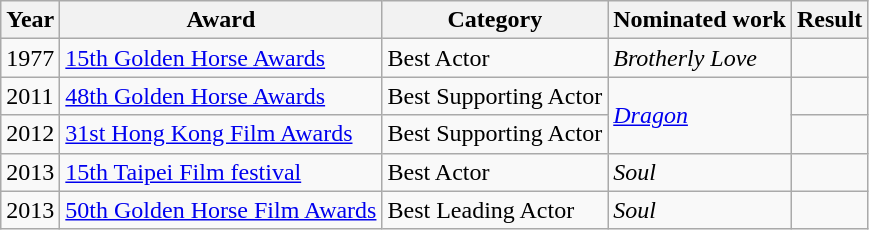<table class="wikitable sortable">
<tr>
<th>Year</th>
<th>Award</th>
<th>Category</th>
<th>Nominated work</th>
<th>Result</th>
</tr>
<tr>
<td>1977</td>
<td><a href='#'>15th Golden Horse Awards</a></td>
<td>Best Actor</td>
<td><em>Brotherly Love</em></td>
<td></td>
</tr>
<tr>
<td>2011</td>
<td><a href='#'>48th Golden Horse Awards</a></td>
<td>Best Supporting Actor</td>
<td rowspan="2"><em><a href='#'>Dragon</a></em></td>
<td></td>
</tr>
<tr>
<td>2012</td>
<td><a href='#'>31st Hong Kong Film Awards</a></td>
<td>Best Supporting Actor</td>
<td></td>
</tr>
<tr>
<td>2013</td>
<td><a href='#'>15th Taipei Film festival</a></td>
<td>Best Actor</td>
<td><em>Soul</em></td>
<td></td>
</tr>
<tr>
<td>2013</td>
<td><a href='#'>50th Golden Horse Film Awards</a></td>
<td>Best Leading Actor</td>
<td><em>Soul</em></td>
<td></td>
</tr>
</table>
